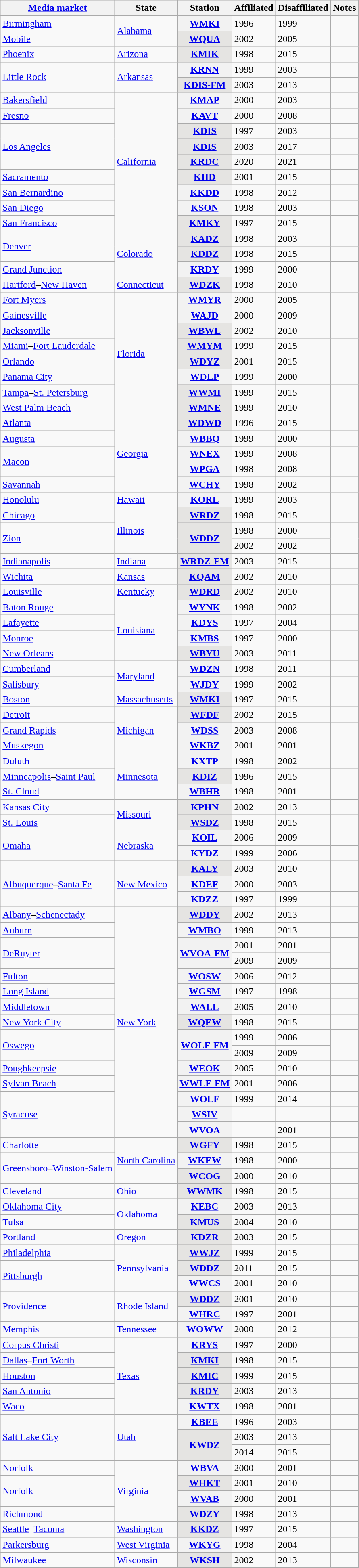<table class="wikitable sortable">
<tr>
<th scope="col"><a href='#'>Media market</a></th>
<th scope="col">State</th>
<th scope="col">Station</th>
<th scope="col">Affiliated</th>
<th scope="col">Disaffiliated</th>
<th scope="col" class="unsortable">Notes</th>
</tr>
<tr>
<td><a href='#'>Birmingham</a></td>
<td rowspan="2"><a href='#'>Alabama</a></td>
<th scope="row"><a href='#'>WMKI</a></th>
<td>1996</td>
<td>1999</td>
<td></td>
</tr>
<tr>
<td><a href='#'>Mobile</a></td>
<th scope="row" style="background-color:#e5e4e2;"><a href='#'>WQUA</a></th>
<td>2002</td>
<td>2005</td>
<td></td>
</tr>
<tr>
<td><a href='#'>Phoenix</a></td>
<td><a href='#'>Arizona</a></td>
<th scope="row" style="background-color:#e5e4e2;"><a href='#'>KMIK</a></th>
<td>1998</td>
<td>2015</td>
<td></td>
</tr>
<tr>
<td rowspan="2"><a href='#'>Little Rock</a></td>
<td rowspan="2"><a href='#'>Arkansas</a></td>
<th scope="row"><a href='#'>KRNN</a></th>
<td>1999</td>
<td>2003</td>
<td></td>
</tr>
<tr>
<th scope="row" style="background-color:#e5e4e2;"><a href='#'>KDIS-FM</a></th>
<td>2003</td>
<td>2013</td>
<td></td>
</tr>
<tr>
<td><a href='#'>Bakersfield</a></td>
<td rowspan="9"><a href='#'>California</a></td>
<th scope="row"><a href='#'>KMAP</a></th>
<td>2000</td>
<td>2003</td>
<td></td>
</tr>
<tr>
<td><a href='#'>Fresno</a></td>
<th scope="row"><a href='#'>KAVT</a></th>
<td>2000</td>
<td>2008</td>
<td></td>
</tr>
<tr>
<td rowspan="3"><a href='#'>Los Angeles</a></td>
<th scope="row" style="background-color:#e5e4e2;"><a href='#'>KDIS</a></th>
<td>1997</td>
<td>2003</td>
<td></td>
</tr>
<tr>
<th scope="row" style="background-color:#e5e4e2;"><a href='#'>KDIS</a></th>
<td>2003</td>
<td>2017</td>
<td></td>
</tr>
<tr>
<th scope="row" style="background-color:#e5e4e2;"><a href='#'>KRDC</a></th>
<td>2020</td>
<td>2021</td>
<td></td>
</tr>
<tr>
<td><a href='#'>Sacramento</a></td>
<th scope="row" style="background-color:#e5e4e2;"><a href='#'>KIID</a></th>
<td>2001</td>
<td>2015</td>
<td></td>
</tr>
<tr>
<td><a href='#'>San Bernardino</a></td>
<th scope="row"><a href='#'>KKDD</a></th>
<td>1998</td>
<td>2012</td>
<td></td>
</tr>
<tr>
<td><a href='#'>San Diego</a></td>
<th scope="row"><a href='#'>KSON</a></th>
<td>1998</td>
<td>2003</td>
<td></td>
</tr>
<tr>
<td><a href='#'>San Francisco</a></td>
<th scope="row" style="background-color:#e5e4e2;"><a href='#'>KMKY</a></th>
<td>1997</td>
<td>2015</td>
<td></td>
</tr>
<tr>
<td rowspan="2"><a href='#'>Denver</a></td>
<td rowspan="3"><a href='#'>Colorado</a></td>
<th scope="row" style="background-color:#e5e4e2;"><a href='#'>KADZ</a></th>
<td>1998</td>
<td>2003</td>
<td></td>
</tr>
<tr>
<th scope="row" style="background-color:#e5e4e2;"><a href='#'>KDDZ</a></th>
<td>1998</td>
<td>2015</td>
<td></td>
</tr>
<tr>
<td><a href='#'>Grand Junction</a></td>
<th scope="row"><a href='#'>KRDY</a></th>
<td>1999</td>
<td>2000</td>
<td></td>
</tr>
<tr>
<td><a href='#'>Hartford</a>–<a href='#'>New Haven</a></td>
<td><a href='#'>Connecticut</a></td>
<th scope="row" style="background-color:#e5e4e2;"><a href='#'>WDZK</a></th>
<td>1998</td>
<td>2010</td>
<td></td>
</tr>
<tr>
<td><a href='#'>Fort Myers</a></td>
<td rowspan="8"><a href='#'>Florida</a></td>
<th scope="row"><a href='#'>WMYR</a></th>
<td>2000</td>
<td>2005</td>
<td></td>
</tr>
<tr>
<td><a href='#'>Gainesville</a></td>
<th scope="row"><a href='#'>WAJD</a></th>
<td>2000</td>
<td>2009</td>
<td></td>
</tr>
<tr>
<td><a href='#'>Jacksonville</a></td>
<th scope="row" style="background-color:#e5e4e2;"><a href='#'>WBWL</a></th>
<td>2002</td>
<td>2010</td>
<td></td>
</tr>
<tr>
<td><a href='#'>Miami</a>–<a href='#'>Fort Lauderdale</a></td>
<th scope="row" style="background-color:#e5e4e2;"><a href='#'>WMYM</a></th>
<td>1999</td>
<td>2015</td>
<td></td>
</tr>
<tr>
<td><a href='#'>Orlando</a></td>
<th scope="row" style="background-color:#e5e4e2;"><a href='#'>WDYZ</a></th>
<td>2001</td>
<td>2015</td>
<td></td>
</tr>
<tr>
<td><a href='#'>Panama City</a></td>
<th scope="row"><a href='#'>WDLP</a></th>
<td>1999</td>
<td>2000</td>
<td></td>
</tr>
<tr>
<td><a href='#'>Tampa</a>–<a href='#'>St. Petersburg</a></td>
<th scope="row" style="background-color:#e5e4e2;"><a href='#'>WWMI</a></th>
<td>1999</td>
<td>2015</td>
<td></td>
</tr>
<tr>
<td><a href='#'>West Palm Beach</a></td>
<th scope="row" style="background-color:#e5e4e2;"><a href='#'>WMNE</a></th>
<td>1999</td>
<td>2010</td>
<td></td>
</tr>
<tr>
<td><a href='#'>Atlanta</a></td>
<td rowspan="5"><a href='#'>Georgia</a></td>
<th scope="row" style="background-color:#e5e4e2;"><a href='#'>WDWD</a></th>
<td>1996</td>
<td>2015</td>
<td></td>
</tr>
<tr>
<td><a href='#'>Augusta</a></td>
<th scope="row"><a href='#'>WBBQ</a></th>
<td>1999</td>
<td>2000</td>
<td></td>
</tr>
<tr>
<td rowspan="2"><a href='#'>Macon</a></td>
<th scope="row"><a href='#'>WNEX</a></th>
<td>1999</td>
<td>2008</td>
<td></td>
</tr>
<tr>
<th scope="row"><a href='#'>WPGA</a></th>
<td>1998</td>
<td>2008</td>
<td></td>
</tr>
<tr>
<td><a href='#'>Savannah</a></td>
<th scope="row"><a href='#'>WCHY</a></th>
<td>1998</td>
<td>2002</td>
<td></td>
</tr>
<tr>
<td><a href='#'>Honolulu</a></td>
<td><a href='#'>Hawaii</a></td>
<th scope="row"><a href='#'>KORL</a></th>
<td>1999</td>
<td>2003</td>
<td></td>
</tr>
<tr>
<td><a href='#'>Chicago</a></td>
<td rowspan="3"><a href='#'>Illinois</a></td>
<th scope="row" style="background-color:#e5e4e2;"><a href='#'>WRDZ</a></th>
<td>1998</td>
<td>2015</td>
<td></td>
</tr>
<tr>
<td rowspan="2"><a href='#'>Zion</a></td>
<th sxope="row" rowspan="2" style="background-color:#e5e4e2;"><a href='#'>WDDZ</a></th>
<td>1998</td>
<td>2000</td>
<td rowspan="2"></td>
</tr>
<tr>
<td>2002</td>
<td>2002</td>
</tr>
<tr>
<td><a href='#'>Indianapolis</a></td>
<td><a href='#'>Indiana</a></td>
<th scope="row" style="background-color:#e5e4e2;"><a href='#'>WRDZ-FM</a></th>
<td>2003</td>
<td>2015</td>
<td></td>
</tr>
<tr>
<td><a href='#'>Wichita</a></td>
<td><a href='#'>Kansas</a></td>
<th scope="row" style="background-color:#e5e4e2;"><a href='#'>KQAM</a></th>
<td>2002</td>
<td>2010</td>
<td></td>
</tr>
<tr>
<td><a href='#'>Louisville</a></td>
<td><a href='#'>Kentucky</a></td>
<th scope="row" style="background-color:#e5e4e2;"><a href='#'>WDRD</a></th>
<td>2002</td>
<td>2010</td>
<td></td>
</tr>
<tr>
<td><a href='#'>Baton Rouge</a></td>
<td rowspan="4"><a href='#'>Louisiana</a></td>
<th scope="row"><a href='#'>WYNK</a></th>
<td>1998</td>
<td>2002</td>
<td></td>
</tr>
<tr>
<td><a href='#'>Lafayette</a></td>
<th scope="row"><a href='#'>KDYS</a></th>
<td>1997</td>
<td>2004</td>
<td></td>
</tr>
<tr>
<td><a href='#'>Monroe</a></td>
<th scope="row"><a href='#'>KMBS</a></th>
<td>1997</td>
<td>2000</td>
<td></td>
</tr>
<tr>
<td><a href='#'>New Orleans</a></td>
<th scope="row" style="background-color:#e5e4e2;"><a href='#'>WBYU</a></th>
<td>2003</td>
<td>2011</td>
<td></td>
</tr>
<tr>
<td><a href='#'>Cumberland</a></td>
<td rowspan="2"><a href='#'>Maryland</a></td>
<th scope="row"><a href='#'>WDZN</a></th>
<td>1998</td>
<td>2011</td>
<td></td>
</tr>
<tr>
<td><a href='#'>Salisbury</a></td>
<th scope="row"><a href='#'>WJDY</a></th>
<td>1999</td>
<td>2002</td>
<td></td>
</tr>
<tr>
<td><a href='#'>Boston</a></td>
<td><a href='#'>Massachusetts</a></td>
<th scope="row" style="background-color:#e5e4e2;"><a href='#'>WMKI</a></th>
<td>1997</td>
<td>2015</td>
<td></td>
</tr>
<tr>
<td><a href='#'>Detroit</a></td>
<td rowspan="3"><a href='#'>Michigan</a></td>
<th scope="row" style="background-color:#e5e4e2;"><a href='#'>WFDF</a></th>
<td>2002</td>
<td>2015</td>
<td></td>
</tr>
<tr>
<td><a href='#'>Grand Rapids</a></td>
<th scope="row"><a href='#'>WDSS</a></th>
<td>2003</td>
<td>2008</td>
<td></td>
</tr>
<tr>
<td><a href='#'>Muskegon</a></td>
<th scope="row"><a href='#'>WKBZ</a></th>
<td>2001</td>
<td>2001</td>
<td></td>
</tr>
<tr>
<td><a href='#'>Duluth</a></td>
<td rowspan="3"><a href='#'>Minnesota</a></td>
<th scope="row"><a href='#'>KXTP</a></th>
<td>1998</td>
<td>2002</td>
<td></td>
</tr>
<tr>
<td><a href='#'>Minneapolis</a>–<a href='#'>Saint Paul</a></td>
<th scope="row" style="background-color:#e5e4e2;"><a href='#'>KDIZ</a></th>
<td>1996</td>
<td>2015</td>
<td></td>
</tr>
<tr>
<td><a href='#'>St. Cloud</a></td>
<th scope="row"><a href='#'>WBHR</a></th>
<td>1998</td>
<td>2001</td>
<td></td>
</tr>
<tr>
<td><a href='#'>Kansas City</a></td>
<td rowspan="2"><a href='#'>Missouri</a></td>
<th scope="row" style="background-color:#e5e4e2;"><a href='#'>KPHN</a></th>
<td>2002</td>
<td>2013</td>
<td></td>
</tr>
<tr>
<td><a href='#'>St. Louis</a></td>
<th scope="row" style="background-color:#e5e4e2;"><a href='#'>WSDZ</a></th>
<td>1998</td>
<td>2015</td>
<td></td>
</tr>
<tr>
<td rowspan="2"><a href='#'>Omaha</a></td>
<td rowspan="2"><a href='#'>Nebraska</a></td>
<th scope="row"><a href='#'>KOIL</a></th>
<td>2006</td>
<td>2009</td>
<td></td>
</tr>
<tr>
<th scope="row"><a href='#'>KYDZ</a></th>
<td>1999</td>
<td>2006</td>
<td></td>
</tr>
<tr>
<td rowspan="3"><a href='#'>Albuquerque</a>–<a href='#'>Santa Fe</a></td>
<td rowspan="3"><a href='#'>New Mexico</a></td>
<th scope="row" style="background-color:#e5e4e2;"><a href='#'>KALY</a></th>
<td>2003</td>
<td>2010</td>
<td></td>
</tr>
<tr>
<th scope="row"><a href='#'>KDEF</a></th>
<td>2000</td>
<td>2003</td>
<td></td>
</tr>
<tr>
<th scope="row"><a href='#'>KDZZ</a></th>
<td>1997</td>
<td>1999</td>
<td></td>
</tr>
<tr>
<td><a href='#'>Albany</a>–<a href='#'>Schenectady</a></td>
<td rowspan="15"><a href='#'>New York</a></td>
<th scope="row" style="background-color:#e5e4e2;"><a href='#'>WDDY</a></th>
<td>2002</td>
<td>2013</td>
<td></td>
</tr>
<tr>
<td><a href='#'>Auburn</a></td>
<th scope="row"><a href='#'>WMBO</a></th>
<td>1999</td>
<td>2013</td>
<td></td>
</tr>
<tr>
<td rowspan="2"><a href='#'>DeRuyter</a></td>
<th rowspan="2"><a href='#'>WVOA-FM</a></th>
<td>2001</td>
<td>2001</td>
<td rowspan="2"></td>
</tr>
<tr>
<td>2009</td>
<td>2009</td>
</tr>
<tr>
<td><a href='#'>Fulton</a></td>
<th scope="row"><a href='#'>WOSW</a></th>
<td>2006</td>
<td>2012</td>
<td></td>
</tr>
<tr>
<td><a href='#'>Long Island</a></td>
<th scope="row"><a href='#'>WGSM</a></th>
<td>1997</td>
<td>1998</td>
<td></td>
</tr>
<tr>
<td><a href='#'>Middletown</a></td>
<th scope="row"><a href='#'>WALL</a></th>
<td>2005</td>
<td>2010</td>
<td></td>
</tr>
<tr>
<td><a href='#'>New York City</a></td>
<th scope="row" style="background-color:#e5e4e2;"><a href='#'>WQEW</a></th>
<td>1998</td>
<td>2015</td>
<td></td>
</tr>
<tr>
<td rowspan="2"><a href='#'>Oswego</a></td>
<th rowspan="2"><a href='#'>WOLF-FM</a></th>
<td>1999</td>
<td>2006</td>
<td rowspan="2"></td>
</tr>
<tr>
<td>2009</td>
<td>2009</td>
</tr>
<tr>
<td><a href='#'>Poughkeepsie</a></td>
<th scope="row"><a href='#'>WEOK</a></th>
<td>2005</td>
<td>2010</td>
<td></td>
</tr>
<tr>
<td><a href='#'>Sylvan Beach</a></td>
<th scope="row"><a href='#'>WWLF-FM</a></th>
<td>2001</td>
<td>2006</td>
<td></td>
</tr>
<tr>
<td rowspan="3"><a href='#'>Syracuse</a></td>
<th scope="row"><a href='#'>WOLF</a></th>
<td>1999</td>
<td>2014</td>
<td></td>
</tr>
<tr>
<th scope="row"><a href='#'>WSIV</a></th>
<td></td>
<td></td>
<td></td>
</tr>
<tr>
<th scope="row"><a href='#'>WVOA</a></th>
<td></td>
<td>2001</td>
<td></td>
</tr>
<tr>
<td><a href='#'>Charlotte</a></td>
<td rowspan="3"><a href='#'>North Carolina</a></td>
<th scope="row" style="background-color:#e5e4e2;"><a href='#'>WGFY</a></th>
<td>1998</td>
<td>2015</td>
<td></td>
</tr>
<tr>
<td rowspan="2"><a href='#'>Greensboro</a>–<a href='#'>Winston-Salem</a></td>
<th scope="row"><a href='#'>WKEW</a></th>
<td>1998</td>
<td>2000</td>
<td></td>
</tr>
<tr>
<th scope="row" style="background-color:#e5e4e2;"><a href='#'>WCOG</a></th>
<td>2000</td>
<td>2010</td>
<td></td>
</tr>
<tr>
<td><a href='#'>Cleveland</a></td>
<td><a href='#'>Ohio</a></td>
<th scope="row" style="background-color:#e5e4e2;"><a href='#'>WWMK</a></th>
<td>1998</td>
<td>2015</td>
<td></td>
</tr>
<tr>
<td><a href='#'>Oklahoma City</a></td>
<td rowspan="2"><a href='#'>Oklahoma</a></td>
<th scope="row"><a href='#'>KEBC</a></th>
<td>2003</td>
<td>2013</td>
<td></td>
</tr>
<tr>
<td><a href='#'>Tulsa</a></td>
<th scope="row" style="background-color:#e5e4e2;"><a href='#'>KMUS</a></th>
<td>2004</td>
<td>2010</td>
<td></td>
</tr>
<tr>
<td><a href='#'>Portland</a></td>
<td><a href='#'>Oregon</a></td>
<th scope="row" style="background-color:#e5e4e2;"><a href='#'>KDZR</a></th>
<td>2003</td>
<td>2015</td>
<td></td>
</tr>
<tr>
<td><a href='#'>Philadelphia</a></td>
<td rowspan="3"><a href='#'>Pennsylvania</a></td>
<th scope="row" style="background-color:#e5e4e2;"><a href='#'>WWJZ</a></th>
<td>1999</td>
<td>2015</td>
<td></td>
</tr>
<tr>
<td rowspan="2"><a href='#'>Pittsburgh</a></td>
<th scope="row" style="background-color:#e5e4e2;"><a href='#'>WDDZ</a></th>
<td>2011</td>
<td>2015</td>
<td></td>
</tr>
<tr>
<th scope="row"><a href='#'>WWCS</a></th>
<td>2001</td>
<td>2010</td>
<td></td>
</tr>
<tr>
<td rowspan="2"><a href='#'>Providence</a></td>
<td rowspan="2"><a href='#'>Rhode Island</a></td>
<th scope="row" style="background-color:#e5e4e2;"><a href='#'>WDDZ</a></th>
<td>2001</td>
<td>2010</td>
<td></td>
</tr>
<tr>
<th scope="row"><a href='#'>WHRC</a></th>
<td>1997</td>
<td>2001</td>
<td></td>
</tr>
<tr>
<td><a href='#'>Memphis</a></td>
<td><a href='#'>Tennessee</a></td>
<th scope="row"><a href='#'>WOWW</a></th>
<td>2000</td>
<td>2012</td>
<td></td>
</tr>
<tr>
<td><a href='#'>Corpus Christi</a></td>
<td rowspan="5"><a href='#'>Texas</a></td>
<th scope="row"><a href='#'>KRYS</a></th>
<td>1997</td>
<td>2000</td>
<td></td>
</tr>
<tr>
<td><a href='#'>Dallas</a>–<a href='#'>Fort Worth</a></td>
<th scope="row" style="background-color:#e5e4e2;"><a href='#'>KMKI</a></th>
<td>1998</td>
<td>2015</td>
<td></td>
</tr>
<tr>
<td><a href='#'>Houston</a></td>
<th scope="row" style="background-color:#e5e4e2;"><a href='#'>KMIC</a></th>
<td>1999</td>
<td>2015</td>
<td></td>
</tr>
<tr>
<td><a href='#'>San Antonio</a></td>
<th scope="row" style="background-color:#e5e4e2;"><a href='#'>KRDY</a></th>
<td>2003</td>
<td>2013</td>
<td></td>
</tr>
<tr>
<td><a href='#'>Waco</a></td>
<th scope="row"><a href='#'>KWTX</a></th>
<td>1998</td>
<td>2001</td>
<td></td>
</tr>
<tr>
<td rowspan="3"><a href='#'>Salt Lake City</a></td>
<td rowspan="3"><a href='#'>Utah</a></td>
<th scope="row"><a href='#'>KBEE</a></th>
<td>1996</td>
<td>2003</td>
<td></td>
</tr>
<tr>
<th rowspan="2" style="background-color:#e5e4e2;"><a href='#'>KWDZ</a></th>
<td>2003</td>
<td>2013</td>
<td rowspan="2"></td>
</tr>
<tr>
<td>2014</td>
<td>2015</td>
</tr>
<tr>
<td><a href='#'>Norfolk</a></td>
<td rowspan="4"><a href='#'>Virginia</a></td>
<th scope="row"><a href='#'>WBVA</a></th>
<td>2000</td>
<td>2001</td>
<td></td>
</tr>
<tr>
<td rowspan="2"><a href='#'>Norfolk</a></td>
<th scope="row" style="background-color:#e5e4e2;"><a href='#'>WHKT</a></th>
<td>2001</td>
<td>2010</td>
<td></td>
</tr>
<tr>
<th scope="row"><a href='#'>WVAB</a></th>
<td>2000</td>
<td>2001</td>
<td></td>
</tr>
<tr>
<td><a href='#'>Richmond</a></td>
<th scope="row" style="background-color:#e5e4e2;"><a href='#'>WDZY</a></th>
<td>1998</td>
<td>2013</td>
<td></td>
</tr>
<tr>
<td><a href='#'>Seattle</a>–<a href='#'>Tacoma</a></td>
<td><a href='#'>Washington</a></td>
<th scope="row" style="background-color:#e5e4e2;"><a href='#'>KKDZ</a></th>
<td>1997</td>
<td>2015</td>
<td></td>
</tr>
<tr>
<td><a href='#'>Parkersburg</a></td>
<td><a href='#'>West Virginia</a></td>
<th scope="row"><a href='#'>WKYG</a></th>
<td>1998</td>
<td>2004</td>
<td></td>
</tr>
<tr>
<td><a href='#'>Milwaukee</a></td>
<td><a href='#'>Wisconsin</a></td>
<th scope="row" style="background-color:#e5e4e2;"><a href='#'>WKSH</a></th>
<td>2002</td>
<td>2013</td>
<td></td>
</tr>
</table>
